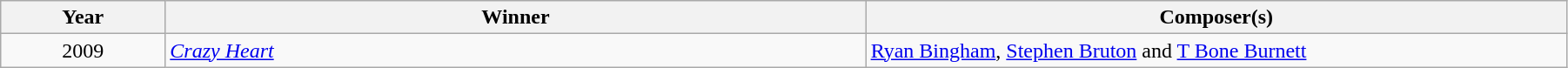<table class="wikitable" width="95%" cellpadding="5">
<tr>
<th width="100"><strong>Year</strong></th>
<th width="450"><strong>Winner</strong></th>
<th width="450"><strong>Composer(s)</strong></th>
</tr>
<tr>
<td style="text-align:center;">2009</td>
<td><em><a href='#'>Crazy Heart</a></em></td>
<td><a href='#'>Ryan Bingham</a>, <a href='#'>Stephen Bruton</a> and <a href='#'>T Bone Burnett</a></td>
</tr>
</table>
